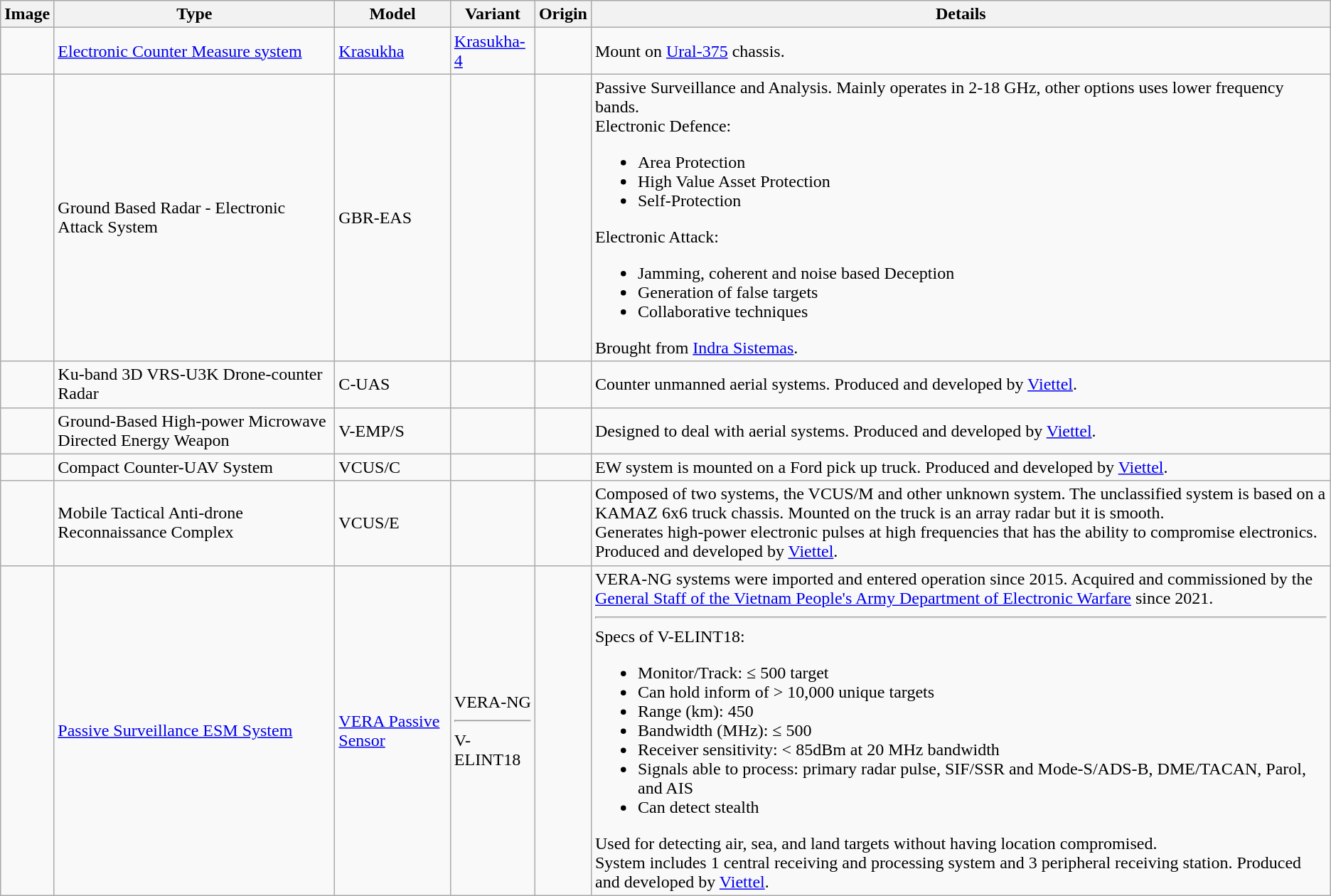<table class="wikitable">
<tr>
<th style="text-align: center;">Image</th>
<th style="text-align: center;">Type</th>
<th style="text-align: center;">Model</th>
<th style="text-align: center;">Variant</th>
<th style="text-align: center;">Origin</th>
<th>Details</th>
</tr>
<tr>
<td></td>
<td><a href='#'>Electronic Counter Measure system</a></td>
<td><a href='#'>Krasukha</a></td>
<td><a href='#'>Krasukha-4</a></td>
<td></td>
<td>Mount on <a href='#'>Ural-375</a> chassis.</td>
</tr>
<tr>
<td></td>
<td>Ground Based Radar - Electronic Attack System</td>
<td>GBR-EAS</td>
<td></td>
<td></td>
<td>Passive Surveillance and Analysis. Mainly operates in 2-18 GHz, other options uses lower frequency bands.<br>Electronic Defence:<ul><li>Area Protection</li><li>High Value Asset Protection</li><li>Self-Protection</li></ul>Electronic Attack:<ul><li>Jamming, coherent and noise based Deception</li><li>Generation of false targets</li><li>Collaborative techniques</li></ul>Brought from <a href='#'>Indra Sistemas</a>.</td>
</tr>
<tr>
<td></td>
<td>Ku-band 3D VRS-U3K Drone-counter Radar</td>
<td>C-UAS</td>
<td></td>
<td></td>
<td>Counter unmanned aerial systems. Produced and developed by <a href='#'>Viettel</a>.</td>
</tr>
<tr>
<td></td>
<td>Ground-Based High-power Microwave Directed Energy Weapon</td>
<td>V-EMP/S</td>
<td></td>
<td></td>
<td>Designed to deal with aerial systems. Produced and developed by <a href='#'>Viettel</a>.</td>
</tr>
<tr>
<td></td>
<td>Compact Counter-UAV System</td>
<td>VCUS/C</td>
<td></td>
<td></td>
<td>EW system is mounted on a Ford pick up truck. Produced and developed by <a href='#'>Viettel</a>.</td>
</tr>
<tr>
<td></td>
<td>Mobile Tactical Anti-drone Reconnaissance Complex</td>
<td>VCUS/E</td>
<td></td>
<td></td>
<td>Composed of two systems, the VCUS/M and other unknown system. The unclassified system is based on a KAMAZ 6x6 truck chassis. Mounted on the truck is an array radar but it is smooth.<br>Generates high-power electronic pulses at high frequencies that has the ability to compromise electronics. Produced and developed by <a href='#'>Viettel</a>.</td>
</tr>
<tr>
<td></td>
<td><a href='#'>Passive Surveillance ESM System</a></td>
<td><a href='#'>VERA Passive Sensor</a></td>
<td>VERA-NG<hr>V-ELINT18</td>
<td><br></td>
<td>VERA-NG systems were imported and entered operation since 2015. Acquired and commissioned by the <a href='#'>General Staff of the Vietnam People's Army Department of Electronic Warfare</a> since 2021.<br><hr>
Specs of V-ELINT18:<ul><li>Monitor/Track: ≤ 500 target</li><li>Can hold inform of > 10,000 unique targets</li><li>Range (km): 450</li><li>Bandwidth (MHz): ≤ 500</li><li>Receiver sensitivity: < 85dBm at 20 MHz bandwidth</li><li>Signals able to process: primary radar pulse, SIF/SSR and Mode-S/ADS-B, DME/TACAN, Parol, and AIS</li><li>Can detect stealth</li></ul>Used for detecting air, sea, and land targets without having location compromised.<br>System includes 1 central receiving and processing system and 3 peripheral receiving station. Produced and developed by <a href='#'>Viettel</a>.</td>
</tr>
</table>
